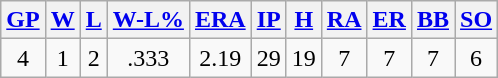<table class="wikitable">
<tr>
<th><a href='#'>GP</a></th>
<th><a href='#'>W</a></th>
<th><a href='#'>L</a></th>
<th><a href='#'>W-L%</a></th>
<th><a href='#'>ERA</a></th>
<th><a href='#'>IP</a></th>
<th><a href='#'>H</a></th>
<th><a href='#'>RA</a></th>
<th><a href='#'>ER</a></th>
<th><a href='#'>BB</a></th>
<th><a href='#'>SO</a></th>
</tr>
<tr align=center>
<td>4</td>
<td>1</td>
<td>2</td>
<td>.333</td>
<td>2.19</td>
<td>29</td>
<td>19</td>
<td>7</td>
<td>7</td>
<td>7</td>
<td>6</td>
</tr>
</table>
